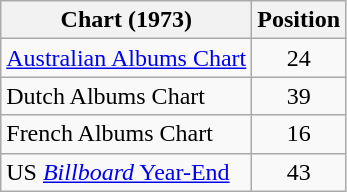<table class="wikitable sortable" style="text-align:center;">
<tr>
<th scope="col">Chart (1973)</th>
<th scope="col">Position</th>
</tr>
<tr>
<td scope="row" align="left"><a href='#'>Australian Albums Chart</a></td>
<td>24</td>
</tr>
<tr>
<td scope="row" align="left">Dutch Albums Chart</td>
<td>39</td>
</tr>
<tr>
<td scope="row" align="left">French Albums Chart</td>
<td>16</td>
</tr>
<tr>
<td scope="row" align="left">US <a href='#'><em>Billboard</em> Year-End</a></td>
<td>43</td>
</tr>
</table>
